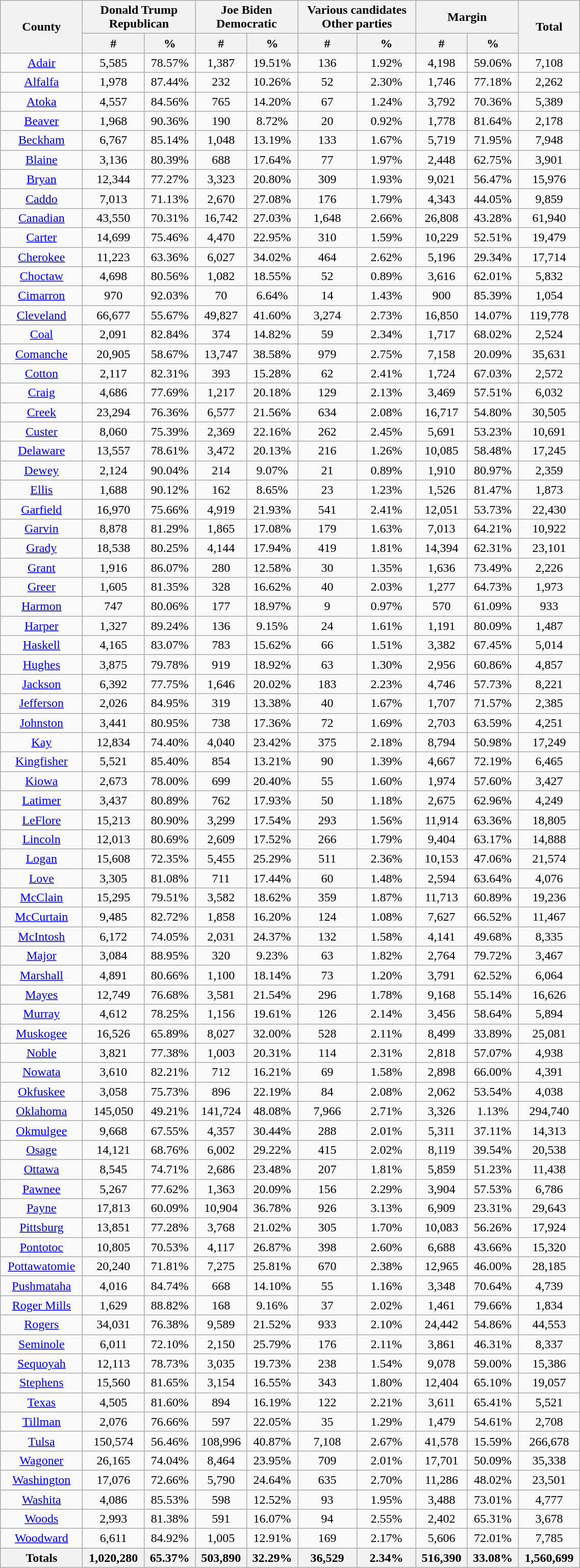<table width="60%" class="wikitable sortable">
<tr>
<th rowspan="2">County</th>
<th colspan="2">Donald Trump<br>Republican</th>
<th colspan="2">Joe Biden<br>Democratic</th>
<th colspan="2">Various candidates<br>Other parties</th>
<th colspan="2">Margin</th>
<th rowspan="2">Total</th>
</tr>
<tr>
<th style="text-align:center;" data-sort-type="number">#</th>
<th style="text-align:center;" data-sort-type="number">%</th>
<th style="text-align:center;" data-sort-type="number">#</th>
<th style="text-align:center;" data-sort-type="number">%</th>
<th style="text-align:center;" data-sort-type="number">#</th>
<th style="text-align:center;" data-sort-type="number">%</th>
<th style="text-align:center;" data-sort-type="number">#</th>
<th style="text-align:center;" data-sort-type="number">%</th>
</tr>
<tr style="text-align:center;">
<td><a href='#'>Adair</a></td>
<td>5,585</td>
<td>78.57%</td>
<td>1,387</td>
<td>19.51%</td>
<td>136</td>
<td>1.92%</td>
<td>4,198</td>
<td>59.06%</td>
<td>7,108</td>
</tr>
<tr style="text-align:center;">
<td><a href='#'>Alfalfa</a></td>
<td>1,978</td>
<td>87.44%</td>
<td>232</td>
<td>10.26%</td>
<td>52</td>
<td>2.30%</td>
<td>1,746</td>
<td>77.18%</td>
<td>2,262</td>
</tr>
<tr style="text-align:center;">
<td><a href='#'>Atoka</a></td>
<td>4,557</td>
<td>84.56%</td>
<td>765</td>
<td>14.20%</td>
<td>67</td>
<td>1.24%</td>
<td>3,792</td>
<td>70.36%</td>
<td>5,389</td>
</tr>
<tr style="text-align:center;">
<td><a href='#'>Beaver</a></td>
<td>1,968</td>
<td>90.36%</td>
<td>190</td>
<td>8.72%</td>
<td>20</td>
<td>0.92%</td>
<td>1,778</td>
<td>81.64%</td>
<td>2,178</td>
</tr>
<tr style="text-align:center;">
<td><a href='#'>Beckham</a></td>
<td>6,767</td>
<td>85.14%</td>
<td>1,048</td>
<td>13.19%</td>
<td>133</td>
<td>1.67%</td>
<td>5,719</td>
<td>71.95%</td>
<td>7,948</td>
</tr>
<tr style="text-align:center;">
<td><a href='#'>Blaine</a></td>
<td>3,136</td>
<td>80.39%</td>
<td>688</td>
<td>17.64%</td>
<td>77</td>
<td>1.97%</td>
<td>2,448</td>
<td>62.75%</td>
<td>3,901</td>
</tr>
<tr style="text-align:center;">
<td><a href='#'>Bryan</a></td>
<td>12,344</td>
<td>77.27%</td>
<td>3,323</td>
<td>20.80%</td>
<td>309</td>
<td>1.93%</td>
<td>9,021</td>
<td>56.47%</td>
<td>15,976</td>
</tr>
<tr style="text-align:center;">
<td><a href='#'>Caddo</a></td>
<td>7,013</td>
<td>71.13%</td>
<td>2,670</td>
<td>27.08%</td>
<td>176</td>
<td>1.79%</td>
<td>4,343</td>
<td>44.05%</td>
<td>9,859</td>
</tr>
<tr style="text-align:center;">
<td><a href='#'>Canadian</a></td>
<td>43,550</td>
<td>70.31%</td>
<td>16,742</td>
<td>27.03%</td>
<td>1,648</td>
<td>2.66%</td>
<td>26,808</td>
<td>43.28%</td>
<td>61,940</td>
</tr>
<tr style="text-align:center;">
<td><a href='#'>Carter</a></td>
<td>14,699</td>
<td>75.46%</td>
<td>4,470</td>
<td>22.95%</td>
<td>310</td>
<td>1.59%</td>
<td>10,229</td>
<td>52.51%</td>
<td>19,479</td>
</tr>
<tr style="text-align:center;">
<td><a href='#'>Cherokee</a></td>
<td>11,223</td>
<td>63.36%</td>
<td>6,027</td>
<td>34.02%</td>
<td>464</td>
<td>2.62%</td>
<td>5,196</td>
<td>29.34%</td>
<td>17,714</td>
</tr>
<tr style="text-align:center;">
<td><a href='#'>Choctaw</a></td>
<td>4,698</td>
<td>80.56%</td>
<td>1,082</td>
<td>18.55%</td>
<td>52</td>
<td>0.89%</td>
<td>3,616</td>
<td>62.01%</td>
<td>5,832</td>
</tr>
<tr style="text-align:center;">
<td><a href='#'>Cimarron</a></td>
<td>970</td>
<td>92.03%</td>
<td>70</td>
<td>6.64%</td>
<td>14</td>
<td>1.43%</td>
<td>900</td>
<td>85.39%</td>
<td>1,054</td>
</tr>
<tr style="text-align:center;">
<td><a href='#'>Cleveland</a></td>
<td>66,677</td>
<td>55.67%</td>
<td>49,827</td>
<td>41.60%</td>
<td>3,274</td>
<td>2.73%</td>
<td>16,850</td>
<td>14.07%</td>
<td>119,778</td>
</tr>
<tr style="text-align:center;">
<td><a href='#'>Coal</a></td>
<td>2,091</td>
<td>82.84%</td>
<td>374</td>
<td>14.82%</td>
<td>59</td>
<td>2.34%</td>
<td>1,717</td>
<td>68.02%</td>
<td>2,524</td>
</tr>
<tr style="text-align:center;">
<td><a href='#'>Comanche</a></td>
<td>20,905</td>
<td>58.67%</td>
<td>13,747</td>
<td>38.58%</td>
<td>979</td>
<td>2.75%</td>
<td>7,158</td>
<td>20.09%</td>
<td>35,631</td>
</tr>
<tr style="text-align:center;">
<td><a href='#'>Cotton</a></td>
<td>2,117</td>
<td>82.31%</td>
<td>393</td>
<td>15.28%</td>
<td>62</td>
<td>2.41%</td>
<td>1,724</td>
<td>67.03%</td>
<td>2,572</td>
</tr>
<tr style="text-align:center;">
<td><a href='#'>Craig</a></td>
<td>4,686</td>
<td>77.69%</td>
<td>1,217</td>
<td>20.18%</td>
<td>129</td>
<td>2.13%</td>
<td>3,469</td>
<td>57.51%</td>
<td>6,032</td>
</tr>
<tr style="text-align:center;">
<td><a href='#'>Creek</a></td>
<td>23,294</td>
<td>76.36%</td>
<td>6,577</td>
<td>21.56%</td>
<td>634</td>
<td>2.08%</td>
<td>16,717</td>
<td>54.80%</td>
<td>30,505</td>
</tr>
<tr style="text-align:center;">
<td><a href='#'>Custer</a></td>
<td>8,060</td>
<td>75.39%</td>
<td>2,369</td>
<td>22.16%</td>
<td>262</td>
<td>2.45%</td>
<td>5,691</td>
<td>53.23%</td>
<td>10,691</td>
</tr>
<tr style="text-align:center;">
<td><a href='#'>Delaware</a></td>
<td>13,557</td>
<td>78.61%</td>
<td>3,472</td>
<td>20.13%</td>
<td>216</td>
<td>1.26%</td>
<td>10,085</td>
<td>58.48%</td>
<td>17,245</td>
</tr>
<tr style="text-align:center;">
<td><a href='#'>Dewey</a></td>
<td>2,124</td>
<td>90.04%</td>
<td>214</td>
<td>9.07%</td>
<td>21</td>
<td>0.89%</td>
<td>1,910</td>
<td>80.97%</td>
<td>2,359</td>
</tr>
<tr style="text-align:center;">
<td><a href='#'>Ellis</a></td>
<td>1,688</td>
<td>90.12%</td>
<td>162</td>
<td>8.65%</td>
<td>23</td>
<td>1.23%</td>
<td>1,526</td>
<td>81.47%</td>
<td>1,873</td>
</tr>
<tr style="text-align:center;">
<td><a href='#'>Garfield</a></td>
<td>16,970</td>
<td>75.66%</td>
<td>4,919</td>
<td>21.93%</td>
<td>541</td>
<td>2.41%</td>
<td>12,051</td>
<td>53.73%</td>
<td>22,430</td>
</tr>
<tr style="text-align:center;">
<td><a href='#'>Garvin</a></td>
<td>8,878</td>
<td>81.29%</td>
<td>1,865</td>
<td>17.08%</td>
<td>179</td>
<td>1.63%</td>
<td>7,013</td>
<td>64.21%</td>
<td>10,922</td>
</tr>
<tr style="text-align:center;">
<td><a href='#'>Grady</a></td>
<td>18,538</td>
<td>80.25%</td>
<td>4,144</td>
<td>17.94%</td>
<td>419</td>
<td>1.81%</td>
<td>14,394</td>
<td>62.31%</td>
<td>23,101</td>
</tr>
<tr style="text-align:center;">
<td><a href='#'>Grant</a></td>
<td>1,916</td>
<td>86.07%</td>
<td>280</td>
<td>12.58%</td>
<td>30</td>
<td>1.35%</td>
<td>1,636</td>
<td>73.49%</td>
<td>2,226</td>
</tr>
<tr style="text-align:center;">
<td><a href='#'>Greer</a></td>
<td>1,605</td>
<td>81.35%</td>
<td>328</td>
<td>16.62%</td>
<td>40</td>
<td>2.03%</td>
<td>1,277</td>
<td>64.73%</td>
<td>1,973</td>
</tr>
<tr style="text-align:center;">
<td><a href='#'>Harmon</a></td>
<td>747</td>
<td>80.06%</td>
<td>177</td>
<td>18.97%</td>
<td>9</td>
<td>0.97%</td>
<td>570</td>
<td>61.09%</td>
<td>933</td>
</tr>
<tr style="text-align:center;">
<td><a href='#'>Harper</a></td>
<td>1,327</td>
<td>89.24%</td>
<td>136</td>
<td>9.15%</td>
<td>24</td>
<td>1.61%</td>
<td>1,191</td>
<td>80.09%</td>
<td>1,487</td>
</tr>
<tr style="text-align:center;">
<td><a href='#'>Haskell</a></td>
<td>4,165</td>
<td>83.07%</td>
<td>783</td>
<td>15.62%</td>
<td>66</td>
<td>1.51%</td>
<td>3,382</td>
<td>67.45%</td>
<td>5,014</td>
</tr>
<tr style="text-align:center;">
<td><a href='#'>Hughes</a></td>
<td>3,875</td>
<td>79.78%</td>
<td>919</td>
<td>18.92%</td>
<td>63</td>
<td>1.30%</td>
<td>2,956</td>
<td>60.86%</td>
<td>4,857</td>
</tr>
<tr style="text-align:center;">
<td><a href='#'>Jackson</a></td>
<td>6,392</td>
<td>77.75%</td>
<td>1,646</td>
<td>20.02%</td>
<td>183</td>
<td>2.23%</td>
<td>4,746</td>
<td>57.73%</td>
<td>8,221</td>
</tr>
<tr style="text-align:center;">
<td><a href='#'>Jefferson</a></td>
<td>2,026</td>
<td>84.95%</td>
<td>319</td>
<td>13.38%</td>
<td>40</td>
<td>1.67%</td>
<td>1,707</td>
<td>71.57%</td>
<td>2,385</td>
</tr>
<tr style="text-align:center;">
<td><a href='#'>Johnston</a></td>
<td>3,441</td>
<td>80.95%</td>
<td>738</td>
<td>17.36%</td>
<td>72</td>
<td>1.69%</td>
<td>2,703</td>
<td>63.59%</td>
<td>4,251</td>
</tr>
<tr style="text-align:center;">
<td><a href='#'>Kay</a></td>
<td>12,834</td>
<td>74.40%</td>
<td>4,040</td>
<td>23.42%</td>
<td>375</td>
<td>2.18%</td>
<td>8,794</td>
<td>50.98%</td>
<td>17,249</td>
</tr>
<tr style="text-align:center;">
<td><a href='#'>Kingfisher</a></td>
<td>5,521</td>
<td>85.40%</td>
<td>854</td>
<td>13.21%</td>
<td>90</td>
<td>1.39%</td>
<td>4,667</td>
<td>72.19%</td>
<td>6,465</td>
</tr>
<tr style="text-align:center;">
<td><a href='#'>Kiowa</a></td>
<td>2,673</td>
<td>78.00%</td>
<td>699</td>
<td>20.40%</td>
<td>55</td>
<td>1.60%</td>
<td>1,974</td>
<td>57.60%</td>
<td>3,427</td>
</tr>
<tr style="text-align:center;">
<td><a href='#'>Latimer</a></td>
<td>3,437</td>
<td>80.89%</td>
<td>762</td>
<td>17.93%</td>
<td>50</td>
<td>1.18%</td>
<td>2,675</td>
<td>62.96%</td>
<td>4,249</td>
</tr>
<tr style="text-align:center;">
<td><a href='#'>LeFlore</a></td>
<td>15,213</td>
<td>80.90%</td>
<td>3,299</td>
<td>17.54%</td>
<td>293</td>
<td>1.56%</td>
<td>11,914</td>
<td>63.36%</td>
<td>18,805</td>
</tr>
<tr style="text-align:center;">
<td><a href='#'>Lincoln</a></td>
<td>12,013</td>
<td>80.69%</td>
<td>2,609</td>
<td>17.52%</td>
<td>266</td>
<td>1.79%</td>
<td>9,404</td>
<td>63.17%</td>
<td>14,888</td>
</tr>
<tr style="text-align:center;">
<td><a href='#'>Logan</a></td>
<td>15,608</td>
<td>72.35%</td>
<td>5,455</td>
<td>25.29%</td>
<td>511</td>
<td>2.36%</td>
<td>10,153</td>
<td>47.06%</td>
<td>21,574</td>
</tr>
<tr style="text-align:center;">
<td><a href='#'>Love</a></td>
<td>3,305</td>
<td>81.08%</td>
<td>711</td>
<td>17.44%</td>
<td>60</td>
<td>1.48%</td>
<td>2,594</td>
<td>63.64%</td>
<td>4,076</td>
</tr>
<tr style="text-align:center;">
<td><a href='#'>McClain</a></td>
<td>15,295</td>
<td>79.51%</td>
<td>3,582</td>
<td>18.62%</td>
<td>359</td>
<td>1.87%</td>
<td>11,713</td>
<td>60.89%</td>
<td>19,236</td>
</tr>
<tr style="text-align:center;">
<td><a href='#'>McCurtain</a></td>
<td>9,485</td>
<td>82.72%</td>
<td>1,858</td>
<td>16.20%</td>
<td>124</td>
<td>1.08%</td>
<td>7,627</td>
<td>66.52%</td>
<td>11,467</td>
</tr>
<tr style="text-align:center;">
<td><a href='#'>McIntosh</a></td>
<td>6,172</td>
<td>74.05%</td>
<td>2,031</td>
<td>24.37%</td>
<td>132</td>
<td>1.58%</td>
<td>4,141</td>
<td>49.68%</td>
<td>8,335</td>
</tr>
<tr style="text-align:center;">
<td><a href='#'>Major</a></td>
<td>3,084</td>
<td>88.95%</td>
<td>320</td>
<td>9.23%</td>
<td>63</td>
<td>1.82%</td>
<td>2,764</td>
<td>79.72%</td>
<td>3,467</td>
</tr>
<tr style="text-align:center;">
<td><a href='#'>Marshall</a></td>
<td>4,891</td>
<td>80.66%</td>
<td>1,100</td>
<td>18.14%</td>
<td>73</td>
<td>1.20%</td>
<td>3,791</td>
<td>62.52%</td>
<td>6,064</td>
</tr>
<tr style="text-align:center;">
<td><a href='#'>Mayes</a></td>
<td>12,749</td>
<td>76.68%</td>
<td>3,581</td>
<td>21.54%</td>
<td>296</td>
<td>1.78%</td>
<td>9,168</td>
<td>55.14%</td>
<td>16,626</td>
</tr>
<tr style="text-align:center;">
<td><a href='#'>Murray</a></td>
<td>4,612</td>
<td>78.25%</td>
<td>1,156</td>
<td>19.61%</td>
<td>126</td>
<td>2.14%</td>
<td>3,456</td>
<td>58.64%</td>
<td>5,894</td>
</tr>
<tr style="text-align:center;">
<td><a href='#'>Muskogee</a></td>
<td>16,526</td>
<td>65.89%</td>
<td>8,027</td>
<td>32.00%</td>
<td>528</td>
<td>2.11%</td>
<td>8,499</td>
<td>33.89%</td>
<td>25,081</td>
</tr>
<tr style="text-align:center;">
<td><a href='#'>Noble</a></td>
<td>3,821</td>
<td>77.38%</td>
<td>1,003</td>
<td>20.31%</td>
<td>114</td>
<td>2.31%</td>
<td>2,818</td>
<td>57.07%</td>
<td>4,938</td>
</tr>
<tr style="text-align:center;">
<td><a href='#'>Nowata</a></td>
<td>3,610</td>
<td>82.21%</td>
<td>712</td>
<td>16.21%</td>
<td>69</td>
<td>1.58%</td>
<td>2,898</td>
<td>66.00%</td>
<td>4,391</td>
</tr>
<tr style="text-align:center;">
<td><a href='#'>Okfuskee</a></td>
<td>3,058</td>
<td>75.73%</td>
<td>896</td>
<td>22.19%</td>
<td>84</td>
<td>2.08%</td>
<td>2,062</td>
<td>53.54%</td>
<td>4,038</td>
</tr>
<tr style="text-align:center;">
<td><a href='#'>Oklahoma</a></td>
<td>145,050</td>
<td>49.21%</td>
<td>141,724</td>
<td>48.08%</td>
<td>7,966</td>
<td>2.71%</td>
<td>3,326</td>
<td>1.13%</td>
<td>294,740</td>
</tr>
<tr style="text-align:center;">
<td><a href='#'>Okmulgee</a></td>
<td>9,668</td>
<td>67.55%</td>
<td>4,357</td>
<td>30.44%</td>
<td>288</td>
<td>2.01%</td>
<td>5,311</td>
<td>37.11%</td>
<td>14,313</td>
</tr>
<tr style="text-align:center;">
<td><a href='#'>Osage</a></td>
<td>14,121</td>
<td>68.76%</td>
<td>6,002</td>
<td>29.22%</td>
<td>415</td>
<td>2.02%</td>
<td>8,119</td>
<td>39.54%</td>
<td>20,538</td>
</tr>
<tr style="text-align:center;">
<td><a href='#'>Ottawa</a></td>
<td>8,545</td>
<td>74.71%</td>
<td>2,686</td>
<td>23.48%</td>
<td>207</td>
<td>1.81%</td>
<td>5,859</td>
<td>51.23%</td>
<td>11,438</td>
</tr>
<tr style="text-align:center;">
<td><a href='#'>Pawnee</a></td>
<td>5,267</td>
<td>77.62%</td>
<td>1,363</td>
<td>20.09%</td>
<td>156</td>
<td>2.29%</td>
<td>3,904</td>
<td>57.53%</td>
<td>6,786</td>
</tr>
<tr style="text-align:center;">
<td><a href='#'>Payne</a></td>
<td>17,813</td>
<td>60.09%</td>
<td>10,904</td>
<td>36.78%</td>
<td>926</td>
<td>3.13%</td>
<td>6,909</td>
<td>23.31%</td>
<td>29,643</td>
</tr>
<tr style="text-align:center;">
<td><a href='#'>Pittsburg</a></td>
<td>13,851</td>
<td>77.28%</td>
<td>3,768</td>
<td>21.02%</td>
<td>305</td>
<td>1.70%</td>
<td>10,083</td>
<td>56.26%</td>
<td>17,924</td>
</tr>
<tr style="text-align:center;">
<td><a href='#'>Pontotoc</a></td>
<td>10,805</td>
<td>70.53%</td>
<td>4,117</td>
<td>26.87%</td>
<td>398</td>
<td>2.60%</td>
<td>6,688</td>
<td>43.66%</td>
<td>15,320</td>
</tr>
<tr style="text-align:center;">
<td><a href='#'>Pottawatomie</a></td>
<td>20,240</td>
<td>71.81%</td>
<td>7,275</td>
<td>25.81%</td>
<td>670</td>
<td>2.38%</td>
<td>12,965</td>
<td>46.00%</td>
<td>28,185</td>
</tr>
<tr style="text-align:center;">
<td><a href='#'>Pushmataha</a></td>
<td>4,016</td>
<td>84.74%</td>
<td>668</td>
<td>14.10%</td>
<td>55</td>
<td>1.16%</td>
<td>3,348</td>
<td>70.64%</td>
<td>4,739</td>
</tr>
<tr style="text-align:center;">
<td><a href='#'>Roger Mills</a></td>
<td>1,629</td>
<td>88.82%</td>
<td>168</td>
<td>9.16%</td>
<td>37</td>
<td>2.02%</td>
<td>1,461</td>
<td>79.66%</td>
<td>1,834</td>
</tr>
<tr style="text-align:center;">
<td><a href='#'>Rogers</a></td>
<td>34,031</td>
<td>76.38%</td>
<td>9,589</td>
<td>21.52%</td>
<td>933</td>
<td>2.10%</td>
<td>24,442</td>
<td>54.86%</td>
<td>44,553</td>
</tr>
<tr style="text-align:center;">
<td><a href='#'>Seminole</a></td>
<td>6,011</td>
<td>72.10%</td>
<td>2,150</td>
<td>25.79%</td>
<td>176</td>
<td>2.11%</td>
<td>3,861</td>
<td>46.31%</td>
<td>8,337</td>
</tr>
<tr style="text-align:center;">
<td><a href='#'>Sequoyah</a></td>
<td>12,113</td>
<td>78.73%</td>
<td>3,035</td>
<td>19.73%</td>
<td>238</td>
<td>1.54%</td>
<td>9,078</td>
<td>59.00%</td>
<td>15,386</td>
</tr>
<tr style="text-align:center;">
<td><a href='#'>Stephens</a></td>
<td>15,560</td>
<td>81.65%</td>
<td>3,154</td>
<td>16.55%</td>
<td>343</td>
<td>1.80%</td>
<td>12,404</td>
<td>65.10%</td>
<td>19,057</td>
</tr>
<tr style="text-align:center;">
<td><a href='#'>Texas</a></td>
<td>4,505</td>
<td>81.60%</td>
<td>894</td>
<td>16.19%</td>
<td>122</td>
<td>2.21%</td>
<td>3,611</td>
<td>65.41%</td>
<td>5,521</td>
</tr>
<tr style="text-align:center;">
<td><a href='#'>Tillman</a></td>
<td>2,076</td>
<td>76.66%</td>
<td>597</td>
<td>22.05%</td>
<td>35</td>
<td>1.29%</td>
<td>1,479</td>
<td>54.61%</td>
<td>2,708</td>
</tr>
<tr style="text-align:center;">
<td><a href='#'>Tulsa</a></td>
<td>150,574</td>
<td>56.46%</td>
<td>108,996</td>
<td>40.87%</td>
<td>7,108</td>
<td>2.67%</td>
<td>41,578</td>
<td>15.59%</td>
<td>266,678</td>
</tr>
<tr style="text-align:center;">
<td><a href='#'>Wagoner</a></td>
<td>26,165</td>
<td>74.04%</td>
<td>8,464</td>
<td>23.95%</td>
<td>709</td>
<td>2.01%</td>
<td>17,701</td>
<td>50.09%</td>
<td>35,338</td>
</tr>
<tr style="text-align:center;">
<td><a href='#'>Washington</a></td>
<td>17,076</td>
<td>72.66%</td>
<td>5,790</td>
<td>24.64%</td>
<td>635</td>
<td>2.70%</td>
<td>11,286</td>
<td>48.02%</td>
<td>23,501</td>
</tr>
<tr style="text-align:center;">
<td><a href='#'>Washita</a></td>
<td>4,086</td>
<td>85.53%</td>
<td>598</td>
<td>12.52%</td>
<td>93</td>
<td>1.95%</td>
<td>3,488</td>
<td>73.01%</td>
<td>4,777</td>
</tr>
<tr style="text-align:center;">
<td><a href='#'>Woods</a></td>
<td>2,993</td>
<td>81.38%</td>
<td>591</td>
<td>16.07%</td>
<td>94</td>
<td>2.55%</td>
<td>2,402</td>
<td>65.31%</td>
<td>3,678</td>
</tr>
<tr style="text-align:center;">
<td><a href='#'>Woodward</a></td>
<td>6,611</td>
<td>84.92%</td>
<td>1,005</td>
<td>12.91%</td>
<td>169</td>
<td>2.17%</td>
<td>5,606</td>
<td>72.01%</td>
<td>7,785</td>
</tr>
<tr>
<th>Totals</th>
<th>1,020,280</th>
<th>65.37%</th>
<th>503,890</th>
<th>32.29%</th>
<th>36,529</th>
<th>2.34%</th>
<th>516,390</th>
<th>33.08%</th>
<th>1,560,699</th>
</tr>
</table>
